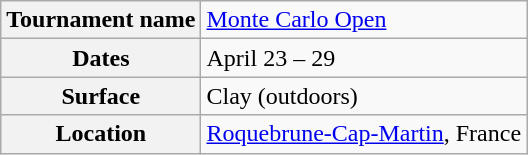<table class="wikitable">
<tr>
<th>Tournament name</th>
<td><a href='#'>Monte Carlo Open</a></td>
</tr>
<tr>
<th>Dates</th>
<td>April 23 – 29</td>
</tr>
<tr>
<th>Surface</th>
<td>Clay (outdoors)</td>
</tr>
<tr>
<th>Location</th>
<td><a href='#'>Roquebrune-Cap-Martin</a>, France</td>
</tr>
</table>
